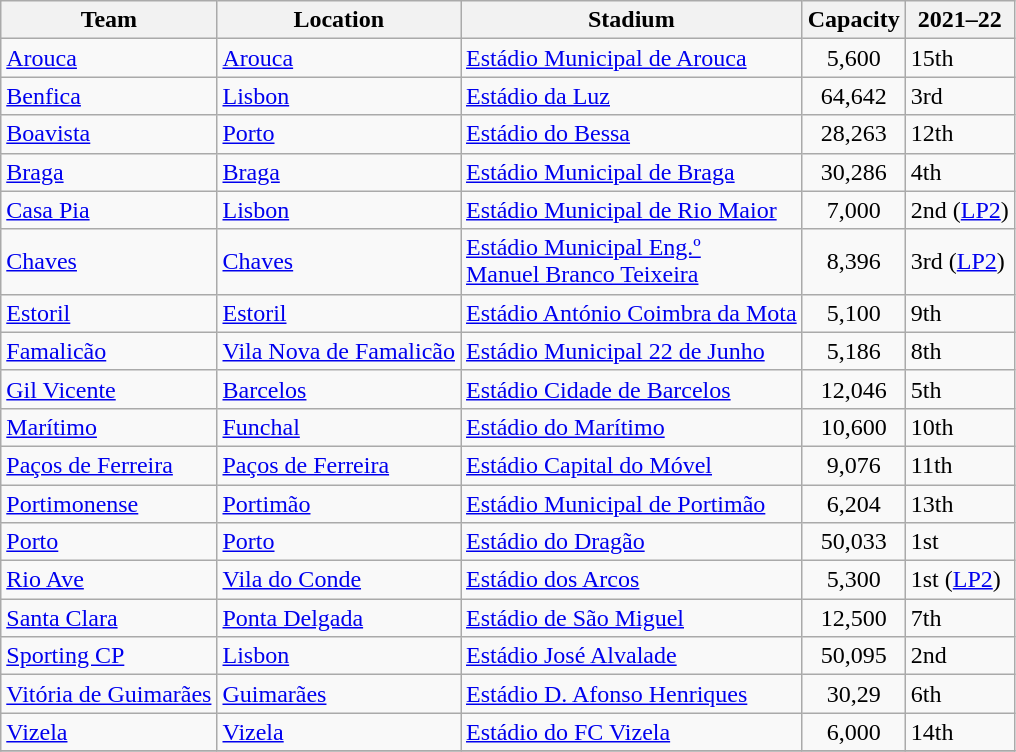<table class="wikitable sortable" style="text-align: left;">
<tr>
<th>Team</th>
<th>Location</th>
<th>Stadium</th>
<th>Capacity</th>
<th data-sort-type="number">2021–22</th>
</tr>
<tr>
<td><a href='#'>Arouca</a></td>
<td><a href='#'>Arouca</a></td>
<td><a href='#'>Estádio Municipal de Arouca</a></td>
<td style="text-align:center;">5,600</td>
<td>15th</td>
</tr>
<tr>
<td><a href='#'>Benfica</a></td>
<td><a href='#'>Lisbon</a></td>
<td><a href='#'>Estádio da Luz</a></td>
<td style="text-align:center;">64,642</td>
<td>3rd</td>
</tr>
<tr>
<td><a href='#'>Boavista</a></td>
<td><a href='#'>Porto</a></td>
<td><a href='#'>Estádio do Bessa</a></td>
<td style="text-align:center;">28,263</td>
<td>12th</td>
</tr>
<tr>
<td><a href='#'>Braga</a></td>
<td><a href='#'>Braga</a></td>
<td><a href='#'>Estádio Municipal de Braga</a></td>
<td style="text-align:center;">30,286</td>
<td>4th</td>
</tr>
<tr>
<td><a href='#'>Casa Pia</a></td>
<td><a href='#'>Lisbon</a></td>
<td><a href='#'>Estádio Municipal de Rio Maior</a></td>
<td style="text-align:center;">7,000</td>
<td>2nd (<a href='#'>LP2</a>)</td>
</tr>
<tr>
<td><a href='#'>Chaves</a></td>
<td><a href='#'>Chaves</a></td>
<td><a href='#'>Estádio Municipal Eng.º<br>Manuel Branco Teixeira</a></td>
<td style="text-align:center;">8,396</td>
<td>3rd (<a href='#'>LP2</a>)</td>
</tr>
<tr>
<td><a href='#'>Estoril</a></td>
<td><a href='#'>Estoril</a></td>
<td><a href='#'>Estádio António Coimbra da Mota</a></td>
<td style="text-align:center;">5,100</td>
<td>9th</td>
</tr>
<tr>
<td><a href='#'>Famalicão</a></td>
<td><a href='#'>Vila Nova de Famalicão</a></td>
<td><a href='#'>Estádio Municipal 22 de Junho</a></td>
<td style="text-align:center;">5,186</td>
<td>8th</td>
</tr>
<tr>
<td><a href='#'>Gil Vicente</a></td>
<td><a href='#'>Barcelos</a></td>
<td><a href='#'>Estádio Cidade de Barcelos</a></td>
<td style="text-align:center;">12,046</td>
<td>5th</td>
</tr>
<tr>
<td><a href='#'>Marítimo</a></td>
<td><a href='#'>Funchal</a></td>
<td><a href='#'>Estádio do Marítimo</a></td>
<td style="text-align:center;">10,600</td>
<td>10th</td>
</tr>
<tr>
<td><a href='#'>Paços de Ferreira</a></td>
<td><a href='#'>Paços de Ferreira</a></td>
<td><a href='#'>Estádio Capital do Móvel</a></td>
<td style="text-align:center;">9,076</td>
<td>11th</td>
</tr>
<tr>
<td><a href='#'>Portimonense</a></td>
<td><a href='#'>Portimão</a></td>
<td><a href='#'>Estádio Municipal de Portimão</a></td>
<td style="text-align:center;">6,204</td>
<td>13th</td>
</tr>
<tr>
<td><a href='#'>Porto</a></td>
<td><a href='#'>Porto</a></td>
<td><a href='#'>Estádio do Dragão</a></td>
<td style="text-align:center;">50,033</td>
<td>1st</td>
</tr>
<tr>
<td><a href='#'>Rio Ave</a></td>
<td><a href='#'>Vila do Conde</a></td>
<td><a href='#'>Estádio dos Arcos</a></td>
<td style="text-align:center;">5,300</td>
<td>1st (<a href='#'>LP2</a>)</td>
</tr>
<tr>
<td><a href='#'>Santa Clara</a></td>
<td><a href='#'>Ponta Delgada</a></td>
<td><a href='#'>Estádio de São Miguel</a></td>
<td style="text-align:center;">12,500</td>
<td>7th</td>
</tr>
<tr>
<td><a href='#'>Sporting CP</a></td>
<td><a href='#'>Lisbon</a></td>
<td><a href='#'>Estádio José Alvalade</a></td>
<td style="text-align:center;">50,095</td>
<td>2nd</td>
</tr>
<tr>
<td><a href='#'>Vitória de Guimarães</a></td>
<td><a href='#'>Guimarães</a></td>
<td><a href='#'>Estádio D. Afonso Henriques</a></td>
<td style="text-align:center;">30,29</td>
<td>6th</td>
</tr>
<tr>
<td><a href='#'>Vizela</a></td>
<td><a href='#'>Vizela</a></td>
<td><a href='#'>Estádio do FC Vizela</a></td>
<td style="text-align:center;">6,000</td>
<td>14th</td>
</tr>
<tr>
</tr>
</table>
